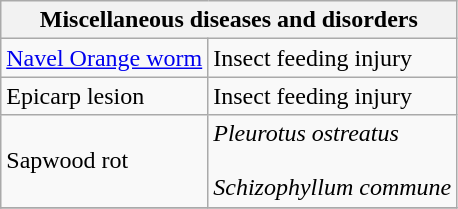<table class="wikitable" style="clear">
<tr>
<th colspan=2><strong>Miscellaneous diseases and disorders</strong></th>
</tr>
<tr>
<td><a href='#'>Navel Orange worm</a></td>
<td>Insect feeding injury</td>
</tr>
<tr>
<td>Epicarp lesion</td>
<td>Insect feeding injury</td>
</tr>
<tr>
<td>Sapwood rot</td>
<td><em>Pleurotus ostreatus</em><br><br><em>Schizophyllum commune</em></td>
</tr>
<tr>
</tr>
</table>
